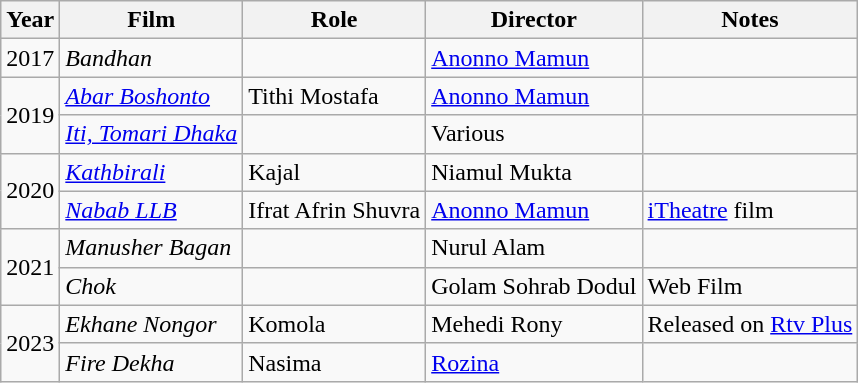<table class="wikitable plainrowheaders sortable">
<tr>
<th scope="column">Year</th>
<th scope="column">Film</th>
<th scope="column">Role</th>
<th scope="column">Director</th>
<th scope="column">Notes</th>
</tr>
<tr>
<td>2017</td>
<td><em>Bandhan</em></td>
<td></td>
<td><a href='#'>Anonno Mamun</a></td>
<td></td>
</tr>
<tr>
<td rowspan="2">2019</td>
<td><em><a href='#'>Abar Boshonto</a></em></td>
<td>Tithi Mostafa</td>
<td><a href='#'>Anonno Mamun</a></td>
<td></td>
</tr>
<tr>
<td><em><a href='#'>Iti, Tomari Dhaka</a></em></td>
<td></td>
<td>Various</td>
<td></td>
</tr>
<tr>
<td rowspan="2">2020</td>
<td><em><a href='#'>Kathbirali</a></em></td>
<td>Kajal</td>
<td>Niamul Mukta</td>
<td></td>
</tr>
<tr>
<td><em><a href='#'>Nabab LLB</a></em></td>
<td>Ifrat Afrin Shuvra</td>
<td><a href='#'>Anonno Mamun</a></td>
<td><a href='#'>iTheatre</a> film</td>
</tr>
<tr>
<td rowspan="2">2021</td>
<td><em>Manusher Bagan</em></td>
<td></td>
<td>Nurul Alam</td>
<td></td>
</tr>
<tr>
<td><em>Chok</em></td>
<td></td>
<td>Golam Sohrab Dodul</td>
<td>Web Film</td>
</tr>
<tr>
<td rowspan="2">2023</td>
<td><em>Ekhane Nongor</em></td>
<td>Komola</td>
<td>Mehedi Rony</td>
<td>Released on <a href='#'>Rtv Plus</a></td>
</tr>
<tr>
<td><em>Fire Dekha</em></td>
<td>Nasima</td>
<td><a href='#'>Rozina</a></td>
<td></td>
</tr>
</table>
